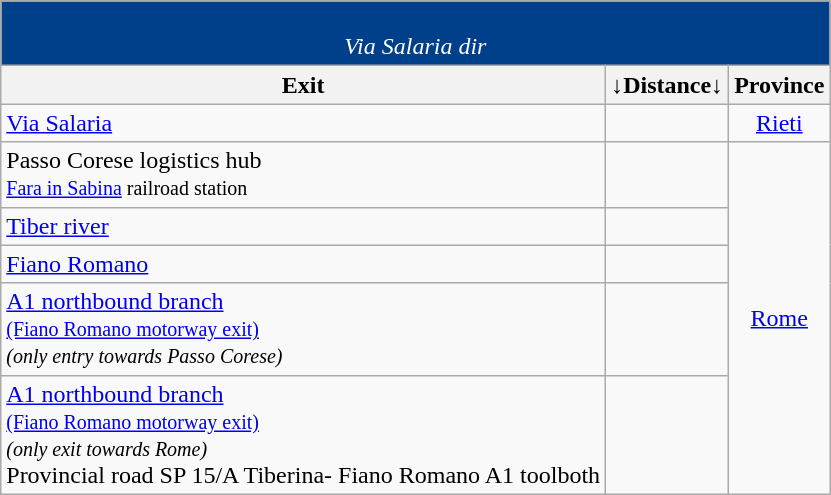<table class="wikitable">
<tr align="center" bgcolor="00408B" style="color: white;font-size:100%;">
<td colspan="4"><br><em>Via Salaria dir</em></td>
</tr>
<tr>
<th>Exit</th>
<th>↓Distance↓</th>
<th>Province</th>
</tr>
<tr>
<td>  <a href='#'>Via Salaria</a></td>
<td align="right"></td>
<td align="center" rowspan="1"><a href='#'>Rieti</a></td>
</tr>
<tr>
<td>  Passo Corese logistics hub <br>  <small><a href='#'>Fara in Sabina</a> railroad station</small></td>
<td align="right"></td>
<td align="center" rowspan="5"><a href='#'>Rome</a></td>
</tr>
<tr>
<td>  <a href='#'>Tiber river</a></td>
<td align="right"></td>
</tr>
<tr>
<td> <a href='#'>Fiano Romano</a></td>
<td align="right"></td>
</tr>
<tr>
<td>  <a href='#'>A1 northbound branch<br><small>(Fiano Romano motorway exit)</small></a><br><small><em>(only entry towards Passo Corese)</em></small></td>
<td align="right"></td>
</tr>
<tr>
<td>  <a href='#'>A1 northbound branch<br><small>(Fiano Romano motorway exit)</small></a><br><small><em>(only exit towards Rome)</em></small><br> Provincial road SP 15/A Tiberina- Fiano Romano A1 toolboth</td>
<td align="right"></td>
</tr>
</table>
